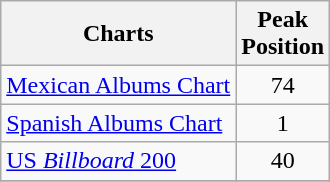<table class="wikitable sortable">
<tr>
<th>Charts</th>
<th>Peak<br>Position</th>
</tr>
<tr>
<td><a href='#'>Mexican Albums Chart</a></td>
<td style="text-align:center;">74</td>
</tr>
<tr>
<td><a href='#'>Spanish Albums Chart</a></td>
<td style="text-align:center;">1</td>
</tr>
<tr>
<td><a href='#'>US <em>Billboard</em> 200</a></td>
<td style="text-align:center;">40</td>
</tr>
<tr>
</tr>
</table>
